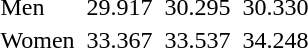<table>
<tr>
<td>Men</td>
<td></td>
<td>29.917</td>
<td></td>
<td>30.295</td>
<td></td>
<td>30.330</td>
</tr>
<tr>
<td>Women</td>
<td></td>
<td>33.367</td>
<td></td>
<td>33.537</td>
<td></td>
<td>34.248</td>
</tr>
</table>
